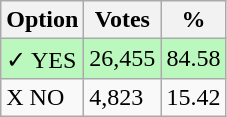<table class="wikitable">
<tr>
<th>Option</th>
<th>Votes</th>
<th>%</th>
</tr>
<tr>
<td style=background:#bbf8be>✓ YES</td>
<td style=background:#bbf8be>26,455</td>
<td style=background:#bbf8be>84.58</td>
</tr>
<tr>
<td>X NO</td>
<td>4,823</td>
<td>15.42</td>
</tr>
</table>
